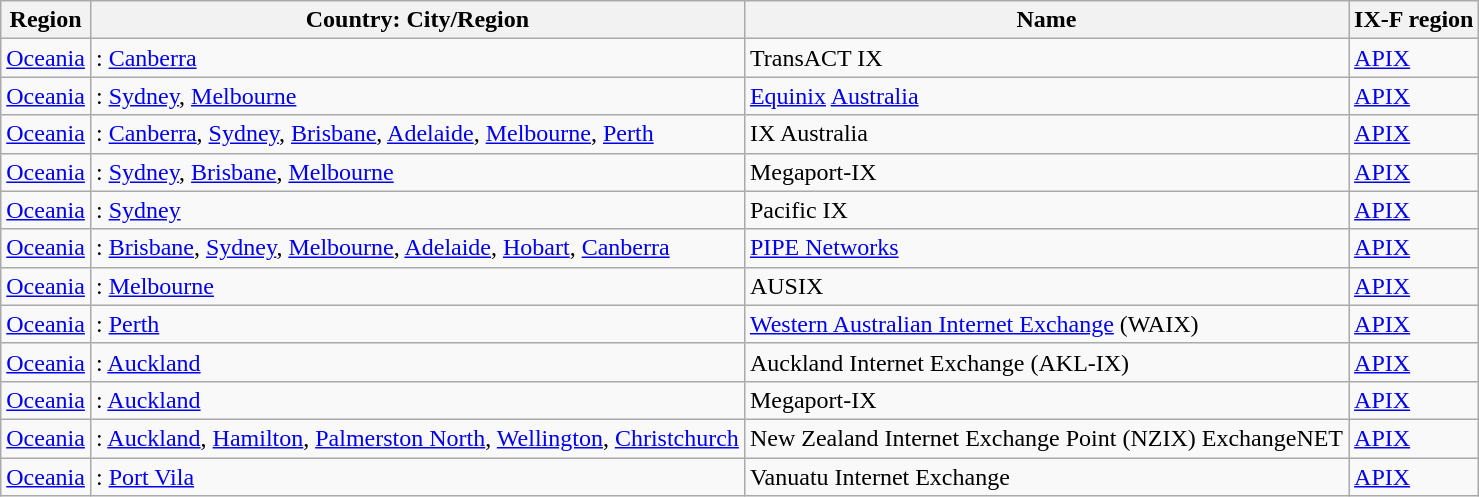<table class="sortable wikitable">
<tr>
<th>Region</th>
<th>Country: City/Region</th>
<th>Name</th>
<th>IX-F region</th>
</tr>
<tr>
<td><a href='#'>Oceania</a></td>
<td>: <a href='#'>Canberra</a></td>
<td>TransACT IX</td>
<td><a href='#'>APIX</a></td>
</tr>
<tr>
<td><a href='#'>Oceania</a></td>
<td>: <a href='#'>Sydney</a>, <a href='#'>Melbourne</a></td>
<td><a href='#'>Equinix</a> <a href='#'>Australia</a></td>
<td><a href='#'>APIX</a></td>
</tr>
<tr>
<td><a href='#'>Oceania</a></td>
<td>: <a href='#'>Canberra</a>, <a href='#'>Sydney</a>, <a href='#'>Brisbane</a>, <a href='#'>Adelaide</a>, <a href='#'>Melbourne</a>, <a href='#'>Perth</a></td>
<td>IX Australia</td>
<td><a href='#'>APIX</a></td>
</tr>
<tr>
<td><a href='#'>Oceania</a></td>
<td>: <a href='#'>Sydney</a>, <a href='#'>Brisbane</a>, <a href='#'>Melbourne</a></td>
<td>Megaport-IX</td>
<td><a href='#'>APIX</a></td>
</tr>
<tr>
<td><a href='#'>Oceania</a></td>
<td>: <a href='#'>Sydney</a></td>
<td>Pacific IX</td>
<td><a href='#'>APIX</a></td>
</tr>
<tr>
<td><a href='#'>Oceania</a></td>
<td>: <a href='#'>Brisbane</a>, <a href='#'>Sydney</a>, <a href='#'>Melbourne</a>, <a href='#'>Adelaide</a>, <a href='#'>Hobart</a>, <a href='#'>Canberra</a></td>
<td><a href='#'>PIPE Networks</a></td>
<td><a href='#'>APIX</a></td>
</tr>
<tr>
<td><a href='#'>Oceania</a></td>
<td>: <a href='#'>Melbourne</a></td>
<td>AUSIX</td>
<td><a href='#'>APIX</a></td>
</tr>
<tr>
<td><a href='#'>Oceania</a></td>
<td>: <a href='#'>Perth</a></td>
<td><a href='#'>Western Australian Internet Exchange</a> (WAIX)</td>
<td><a href='#'>APIX</a></td>
</tr>
<tr>
<td><a href='#'>Oceania</a></td>
<td>: <a href='#'>Auckland</a></td>
<td>Auckland Internet Exchange (AKL-IX)</td>
<td><a href='#'>APIX</a></td>
</tr>
<tr>
<td><a href='#'>Oceania</a></td>
<td>: <a href='#'>Auckland</a></td>
<td>Megaport-IX</td>
<td><a href='#'>APIX</a></td>
</tr>
<tr>
<td><a href='#'>Oceania</a></td>
<td>: <a href='#'>Auckland</a>, <a href='#'>Hamilton</a>, <a href='#'>Palmerston North</a>, <a href='#'>Wellington</a>, <a href='#'>Christchurch</a></td>
<td>New Zealand Internet Exchange Point (NZIX) ExchangeNET</td>
<td><a href='#'>APIX</a></td>
</tr>
<tr>
<td><a href='#'>Oceania</a></td>
<td>: <a href='#'>Port Vila</a></td>
<td>Vanuatu Internet Exchange</td>
<td><a href='#'>APIX</a></td>
</tr>
</table>
